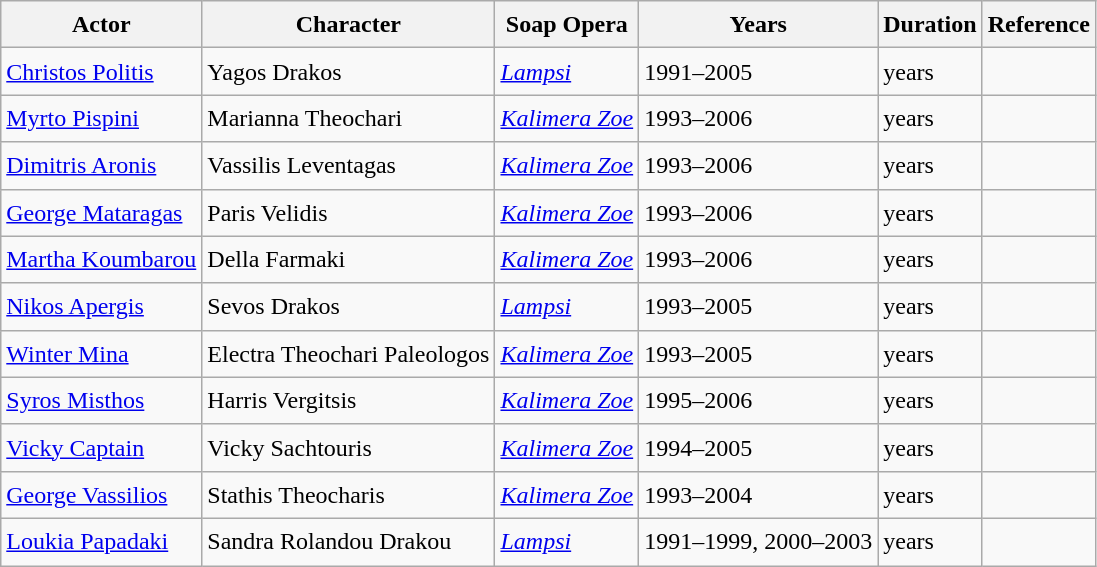<table class="wikitable sortable" style="font-size:1.00em; line-height:1.5em;">
<tr ">
<th>Actor</th>
<th>Character</th>
<th>Soap Opera</th>
<th>Years</th>
<th>Duration</th>
<th>Reference</th>
</tr>
<tr>
<td><a href='#'>Christos Politis</a></td>
<td>Yagos Drakos</td>
<td><em><a href='#'>Lampsi</a></em></td>
<td>1991–2005</td>
<td> years</td>
<td></td>
</tr>
<tr>
<td><a href='#'>Myrto Pispini</a></td>
<td>Marianna Theochari</td>
<td><em><a href='#'>Kalimera Zoe</a></em></td>
<td>1993–2006</td>
<td> years</td>
<td></td>
</tr>
<tr>
<td><a href='#'>Dimitris Aronis</a></td>
<td>Vassilis Leventagas</td>
<td><em><a href='#'>Kalimera Zoe</a></em></td>
<td>1993–2006</td>
<td> years</td>
<td></td>
</tr>
<tr>
<td><a href='#'>George Mataragas</a></td>
<td>Paris Velidis</td>
<td><em><a href='#'>Kalimera Zoe</a></em></td>
<td>1993–2006</td>
<td> years</td>
<td></td>
</tr>
<tr>
<td><a href='#'>Martha Koumbarou</a></td>
<td>Della Farmaki</td>
<td><em><a href='#'>Kalimera Zoe</a></em></td>
<td>1993–2006</td>
<td> years</td>
<td></td>
</tr>
<tr>
<td><a href='#'>Nikos Apergis</a></td>
<td>Sevos Drakos</td>
<td><em><a href='#'>Lampsi</a></em></td>
<td>1993–2005</td>
<td> years</td>
<td></td>
</tr>
<tr>
<td><a href='#'>Winter Mina</a></td>
<td>Electra Theochari Paleologos</td>
<td><em><a href='#'>Kalimera Zoe</a></em></td>
<td>1993–2005</td>
<td> years</td>
<td></td>
</tr>
<tr>
<td><a href='#'>Syros Misthos</a></td>
<td>Harris Vergitsis</td>
<td><em><a href='#'>Kalimera Zoe</a></em></td>
<td>1995–2006</td>
<td> years</td>
<td></td>
</tr>
<tr>
<td><a href='#'>Vicky Captain</a></td>
<td>Vicky Sachtouris</td>
<td><em><a href='#'>Kalimera Zoe</a></em></td>
<td>1994–2005</td>
<td> years</td>
<td></td>
</tr>
<tr>
<td><a href='#'>George Vassilios</a></td>
<td>Stathis Theocharis</td>
<td><em><a href='#'>Kalimera Zoe</a></em></td>
<td>1993–2004</td>
<td> years</td>
<td></td>
</tr>
<tr>
<td><a href='#'>Loukia Papadaki</a></td>
<td>Sandra Rolandou Drakou</td>
<td><em><a href='#'>Lampsi</a></em></td>
<td>1991–1999, 2000–2003</td>
<td> years</td>
<td></td>
</tr>
</table>
